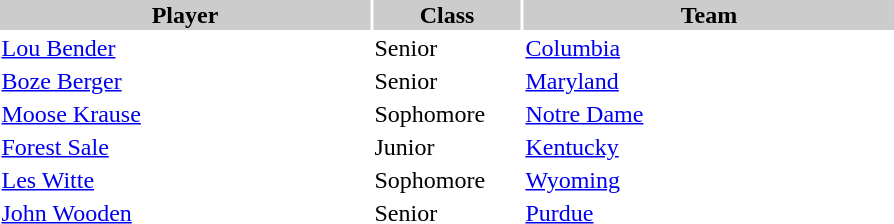<table style="width:600px" "border:'1' 'solid' 'gray'">
<tr>
<th style="background:#ccc; width:40%;">Player</th>
<th style="background:#ccc; width:16%;">Class</th>
<th style="background:#ccc; width:40%;">Team</th>
</tr>
<tr>
<td><a href='#'>Lou Bender</a></td>
<td>Senior</td>
<td><a href='#'>Columbia</a></td>
</tr>
<tr>
<td><a href='#'>Boze Berger</a></td>
<td>Senior</td>
<td><a href='#'>Maryland</a></td>
</tr>
<tr>
<td><a href='#'>Moose Krause</a></td>
<td>Sophomore</td>
<td><a href='#'>Notre Dame</a></td>
</tr>
<tr>
<td><a href='#'>Forest Sale</a></td>
<td>Junior</td>
<td><a href='#'>Kentucky</a></td>
</tr>
<tr>
<td><a href='#'>Les Witte</a></td>
<td>Sophomore</td>
<td><a href='#'>Wyoming</a></td>
</tr>
<tr>
<td><a href='#'>John Wooden</a></td>
<td>Senior</td>
<td><a href='#'>Purdue</a></td>
</tr>
</table>
